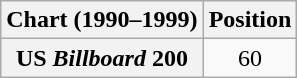<table class="wikitable unsortable plainrowheaders">
<tr>
<th scope="col">Chart (1990–1999)</th>
<th scope="col">Position</th>
</tr>
<tr>
<th scope="row">US <em>Billboard</em> 200</th>
<td style="text-align:center;">60</td>
</tr>
</table>
